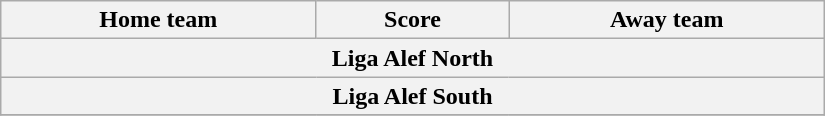<table class="wikitable" style="text-align: center; width:550px">
<tr>
<th scope="col" width="200px">Home team</th>
<th scope="col" width="120px">Score</th>
<th scope="col" width="200px">Away team</th>
</tr>
<tr>
<th colspan="3">Liga Alef North<br>






</th>
</tr>
<tr>
<th colspan="3">Liga Alef South<br>






</th>
</tr>
<tr>
</tr>
</table>
